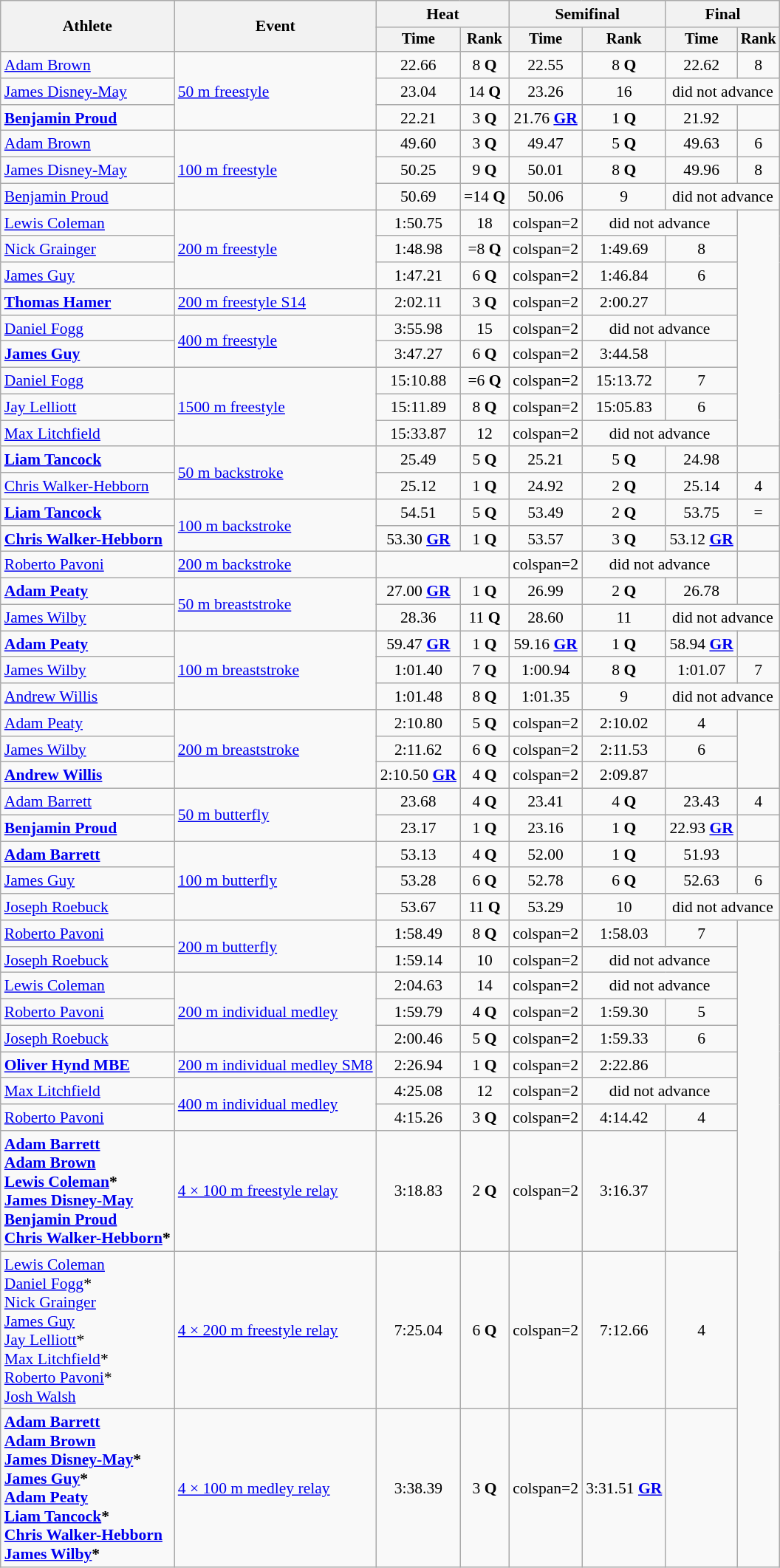<table class=wikitable style=font-size:90%>
<tr>
<th rowspan=2>Athlete</th>
<th rowspan=2>Event</th>
<th colspan=2>Heat</th>
<th colspan=2>Semifinal</th>
<th colspan=2>Final</th>
</tr>
<tr style=font-size:95%>
<th>Time</th>
<th>Rank</th>
<th>Time</th>
<th>Rank</th>
<th>Time</th>
<th>Rank</th>
</tr>
<tr align=center>
<td align=left><a href='#'>Adam Brown</a></td>
<td align=left rowspan=3><a href='#'>50 m freestyle</a></td>
<td>22.66</td>
<td>8 <strong>Q</strong></td>
<td>22.55</td>
<td>8 <strong>Q</strong></td>
<td>22.62</td>
<td>8</td>
</tr>
<tr align=center>
<td align=left><a href='#'>James Disney-May</a></td>
<td>23.04</td>
<td>14 <strong>Q</strong></td>
<td>23.26</td>
<td>16</td>
<td colspan=2>did not advance</td>
</tr>
<tr align=center>
<td align=left><strong><a href='#'>Benjamin Proud</a></strong></td>
<td>22.21</td>
<td>3 <strong>Q</strong></td>
<td>21.76 <strong><a href='#'>GR</a></strong></td>
<td>1 <strong>Q</strong></td>
<td>21.92</td>
<td></td>
</tr>
<tr align=center>
<td align=left><a href='#'>Adam Brown</a></td>
<td align=left rowspan=3><a href='#'>100 m freestyle</a></td>
<td>49.60</td>
<td>3 <strong>Q</strong></td>
<td>49.47</td>
<td>5 <strong>Q</strong></td>
<td>49.63</td>
<td>6</td>
</tr>
<tr align=center>
<td align=left><a href='#'>James Disney-May</a></td>
<td>50.25</td>
<td>9 <strong>Q</strong></td>
<td>50.01</td>
<td>8 <strong>Q</strong></td>
<td>49.96</td>
<td>8</td>
</tr>
<tr align=center>
<td align=left><a href='#'>Benjamin Proud</a></td>
<td>50.69</td>
<td>=14 <strong>Q</strong></td>
<td>50.06</td>
<td>9</td>
<td colspan=2>did not advance</td>
</tr>
<tr align=center>
<td align=left><a href='#'>Lewis Coleman</a></td>
<td align=left rowspan=3><a href='#'>200 m freestyle</a></td>
<td>1:50.75</td>
<td>18</td>
<td>colspan=2 </td>
<td colspan=2>did not advance</td>
</tr>
<tr align=center>
<td align=left><a href='#'>Nick Grainger</a></td>
<td>1:48.98</td>
<td>=8 <strong>Q</strong></td>
<td>colspan=2 </td>
<td>1:49.69</td>
<td>8</td>
</tr>
<tr align=center>
<td align=left><a href='#'>James Guy</a></td>
<td>1:47.21</td>
<td>6 <strong>Q</strong></td>
<td>colspan=2 </td>
<td>1:46.84</td>
<td>6</td>
</tr>
<tr align=center>
<td align=left><strong><a href='#'>Thomas Hamer</a></strong></td>
<td align=left><a href='#'>200 m freestyle S14</a></td>
<td>2:02.11</td>
<td>3 <strong>Q</strong></td>
<td>colspan=2 </td>
<td>2:00.27</td>
<td></td>
</tr>
<tr align=center>
<td align=left><a href='#'>Daniel Fogg</a></td>
<td align=left rowspan=2><a href='#'>400 m freestyle</a></td>
<td>3:55.98</td>
<td>15</td>
<td>colspan=2 </td>
<td colspan=2>did not advance</td>
</tr>
<tr align=center>
<td align=left><strong><a href='#'>James Guy</a></strong></td>
<td>3:47.27</td>
<td>6 <strong>Q</strong></td>
<td>colspan=2 </td>
<td>3:44.58</td>
<td></td>
</tr>
<tr align=center>
<td align=left><a href='#'>Daniel Fogg</a></td>
<td align=left rowspan=3><a href='#'>1500 m freestyle</a></td>
<td>15:10.88</td>
<td>=6 <strong>Q</strong></td>
<td>colspan=2 </td>
<td>15:13.72</td>
<td>7</td>
</tr>
<tr align=center>
<td align=left><a href='#'>Jay Lelliott</a></td>
<td>15:11.89</td>
<td>8 <strong>Q</strong></td>
<td>colspan=2 </td>
<td>15:05.83</td>
<td>6</td>
</tr>
<tr align=center>
<td align=left><a href='#'>Max Litchfield</a></td>
<td>15:33.87</td>
<td>12</td>
<td>colspan=2 </td>
<td colspan=2>did not advance</td>
</tr>
<tr align=center>
<td align=left><strong><a href='#'>Liam Tancock</a></strong></td>
<td align=left rowspan=2><a href='#'>50 m backstroke</a></td>
<td>25.49</td>
<td>5 <strong>Q</strong></td>
<td>25.21</td>
<td>5 <strong>Q</strong></td>
<td>24.98</td>
<td></td>
</tr>
<tr align=center>
<td align=left><a href='#'>Chris Walker-Hebborn</a></td>
<td>25.12</td>
<td>1 <strong>Q</strong></td>
<td>24.92</td>
<td>2 <strong>Q</strong></td>
<td>25.14</td>
<td>4</td>
</tr>
<tr align=center>
<td align=left><strong><a href='#'>Liam Tancock</a></strong></td>
<td align=left rowspan=2><a href='#'>100 m backstroke</a></td>
<td>54.51</td>
<td>5 <strong>Q</strong></td>
<td>53.49</td>
<td>2 <strong>Q</strong></td>
<td>53.75</td>
<td>=</td>
</tr>
<tr align=center>
<td align=left><strong><a href='#'>Chris Walker-Hebborn</a></strong></td>
<td>53.30 <strong><a href='#'>GR</a></strong></td>
<td>1 <strong>Q</strong></td>
<td>53.57</td>
<td>3 <strong>Q</strong></td>
<td>53.12 <strong><a href='#'>GR</a></strong></td>
<td></td>
</tr>
<tr align=center>
<td align=left><a href='#'>Roberto Pavoni</a></td>
<td align=left><a href='#'>200 m backstroke</a></td>
<td colspan=2></td>
<td>colspan=2 </td>
<td colspan=2>did not advance</td>
</tr>
<tr align=center>
<td align=left><strong><a href='#'>Adam Peaty</a></strong></td>
<td align=left rowspan=2><a href='#'>50 m breaststroke</a></td>
<td>27.00 <strong><a href='#'>GR</a></strong></td>
<td>1 <strong>Q</strong></td>
<td>26.99</td>
<td>2 <strong>Q</strong></td>
<td>26.78</td>
<td></td>
</tr>
<tr align=center>
<td align=left><a href='#'>James Wilby</a></td>
<td>28.36</td>
<td>11 <strong>Q</strong></td>
<td>28.60</td>
<td>11</td>
<td colspan=2>did not advance</td>
</tr>
<tr align=center>
<td align=left><strong><a href='#'>Adam Peaty</a></strong></td>
<td align=left rowspan=3><a href='#'>100 m breaststroke</a></td>
<td>59.47 <strong><a href='#'>GR</a></strong></td>
<td>1 <strong>Q</strong></td>
<td>59.16 <strong><a href='#'>GR</a></strong></td>
<td>1 <strong>Q</strong></td>
<td>58.94 <strong><a href='#'>GR</a></strong></td>
<td></td>
</tr>
<tr align=center>
<td align=left><a href='#'>James Wilby</a></td>
<td>1:01.40</td>
<td>7 <strong>Q</strong></td>
<td>1:00.94</td>
<td>8 <strong>Q</strong></td>
<td>1:01.07</td>
<td>7</td>
</tr>
<tr align=center>
<td align=left><a href='#'>Andrew Willis</a></td>
<td>1:01.48</td>
<td>8 <strong>Q</strong></td>
<td>1:01.35</td>
<td>9</td>
<td colspan=2>did not advance</td>
</tr>
<tr align=center>
<td align=left><a href='#'>Adam Peaty</a></td>
<td align=left rowspan=3><a href='#'>200 m breaststroke</a></td>
<td>2:10.80</td>
<td>5 <strong>Q</strong></td>
<td>colspan=2 </td>
<td>2:10.02</td>
<td>4</td>
</tr>
<tr align=center>
<td align=left><a href='#'>James Wilby</a></td>
<td>2:11.62</td>
<td>6 <strong>Q</strong></td>
<td>colspan=2 </td>
<td>2:11.53</td>
<td>6</td>
</tr>
<tr align=center>
<td align=left><strong><a href='#'>Andrew Willis</a></strong></td>
<td>2:10.50 <strong><a href='#'>GR</a></strong></td>
<td>4 <strong>Q</strong></td>
<td>colspan=2 </td>
<td>2:09.87</td>
<td></td>
</tr>
<tr align=center>
<td align=left><a href='#'>Adam Barrett</a></td>
<td align=left rowspan=2><a href='#'>50 m butterfly</a></td>
<td>23.68</td>
<td>4 <strong>Q</strong></td>
<td>23.41</td>
<td>4 <strong>Q</strong></td>
<td>23.43</td>
<td>4</td>
</tr>
<tr align=center>
<td align=left><strong><a href='#'>Benjamin Proud</a></strong></td>
<td>23.17</td>
<td>1 <strong>Q</strong></td>
<td>23.16</td>
<td>1 <strong>Q</strong></td>
<td>22.93 <strong><a href='#'>GR</a></strong></td>
<td></td>
</tr>
<tr align=center>
<td align=left><strong><a href='#'>Adam Barrett</a></strong></td>
<td align=left rowspan=3><a href='#'>100 m butterfly</a></td>
<td>53.13</td>
<td>4 <strong>Q</strong></td>
<td>52.00</td>
<td>1 <strong>Q</strong></td>
<td>51.93</td>
<td></td>
</tr>
<tr align=center>
<td align=left><a href='#'>James Guy</a></td>
<td>53.28</td>
<td>6 <strong>Q</strong></td>
<td>52.78</td>
<td>6 <strong>Q</strong></td>
<td>52.63</td>
<td>6</td>
</tr>
<tr align=center>
<td align=left><a href='#'>Joseph Roebuck</a></td>
<td>53.67</td>
<td>11 <strong>Q</strong></td>
<td>53.29</td>
<td>10</td>
<td colspan=2>did not advance</td>
</tr>
<tr align=center>
<td align=left><a href='#'>Roberto Pavoni</a></td>
<td align=left rowspan=2><a href='#'>200 m butterfly</a></td>
<td>1:58.49</td>
<td>8 <strong>Q</strong></td>
<td>colspan=2 </td>
<td>1:58.03</td>
<td>7</td>
</tr>
<tr align=center>
<td align=left><a href='#'>Joseph Roebuck</a></td>
<td>1:59.14</td>
<td>10</td>
<td>colspan=2 </td>
<td colspan=2>did not advance</td>
</tr>
<tr align=center>
<td align=left><a href='#'>Lewis Coleman</a></td>
<td align=left rowspan=3><a href='#'>200 m individual medley</a></td>
<td>2:04.63</td>
<td>14</td>
<td>colspan=2 </td>
<td colspan=2>did not advance</td>
</tr>
<tr align=center>
<td align=left><a href='#'>Roberto Pavoni</a></td>
<td>1:59.79</td>
<td>4 <strong>Q</strong></td>
<td>colspan=2 </td>
<td>1:59.30</td>
<td>5</td>
</tr>
<tr align=center>
<td align=left><a href='#'>Joseph Roebuck</a></td>
<td>2:00.46</td>
<td>5 <strong>Q</strong></td>
<td>colspan=2 </td>
<td>1:59.33</td>
<td>6</td>
</tr>
<tr align=center>
<td align=left><strong><a href='#'>Oliver Hynd MBE</a></strong></td>
<td align=left><a href='#'>200 m individual medley SM8</a></td>
<td>2:26.94</td>
<td>1 <strong>Q</strong></td>
<td>colspan=2 </td>
<td>2:22.86</td>
<td></td>
</tr>
<tr align=center>
<td align=left><a href='#'>Max Litchfield</a></td>
<td align=left rowspan=2><a href='#'>400 m individual medley</a></td>
<td>4:25.08</td>
<td>12</td>
<td>colspan=2 </td>
<td colspan=2>did not advance</td>
</tr>
<tr align=center>
<td align=left><a href='#'>Roberto Pavoni</a></td>
<td>4:15.26</td>
<td>3 <strong>Q</strong></td>
<td>colspan=2 </td>
<td>4:14.42</td>
<td>4</td>
</tr>
<tr align=center>
<td align=left><strong><a href='#'>Adam Barrett</a><br><a href='#'>Adam Brown</a><br><a href='#'>Lewis Coleman</a>*<br><a href='#'>James Disney-May</a><br><a href='#'>Benjamin Proud</a><br><a href='#'>Chris Walker-Hebborn</a>*</strong></td>
<td align=left><a href='#'>4 × 100 m freestyle relay</a></td>
<td>3:18.83</td>
<td>2 <strong>Q</strong></td>
<td>colspan=2 </td>
<td>3:16.37</td>
<td></td>
</tr>
<tr align=center>
<td align=left><a href='#'>Lewis Coleman</a><br><a href='#'>Daniel Fogg</a>*<br><a href='#'>Nick Grainger</a><br><a href='#'>James Guy</a><br><a href='#'>Jay Lelliott</a>*<br><a href='#'>Max Litchfield</a>*<br><a href='#'>Roberto Pavoni</a>*<br><a href='#'>Josh Walsh</a></td>
<td align=left><a href='#'>4 × 200 m freestyle relay</a></td>
<td>7:25.04</td>
<td>6 <strong>Q</strong></td>
<td>colspan=2 </td>
<td>7:12.66</td>
<td>4</td>
</tr>
<tr align=center>
<td align=left><strong><a href='#'>Adam Barrett</a><br><a href='#'>Adam Brown</a><br><a href='#'>James Disney-May</a>*<br><a href='#'>James Guy</a>*<br><a href='#'>Adam Peaty</a><br><a href='#'>Liam Tancock</a>*<br><a href='#'>Chris Walker-Hebborn</a><br><a href='#'>James Wilby</a>*</strong></td>
<td align=left><a href='#'>4 × 100 m medley relay</a></td>
<td>3:38.39</td>
<td>3 <strong>Q</strong></td>
<td>colspan=2 </td>
<td>3:31.51 <strong><a href='#'>GR</a></strong></td>
<td></td>
</tr>
</table>
